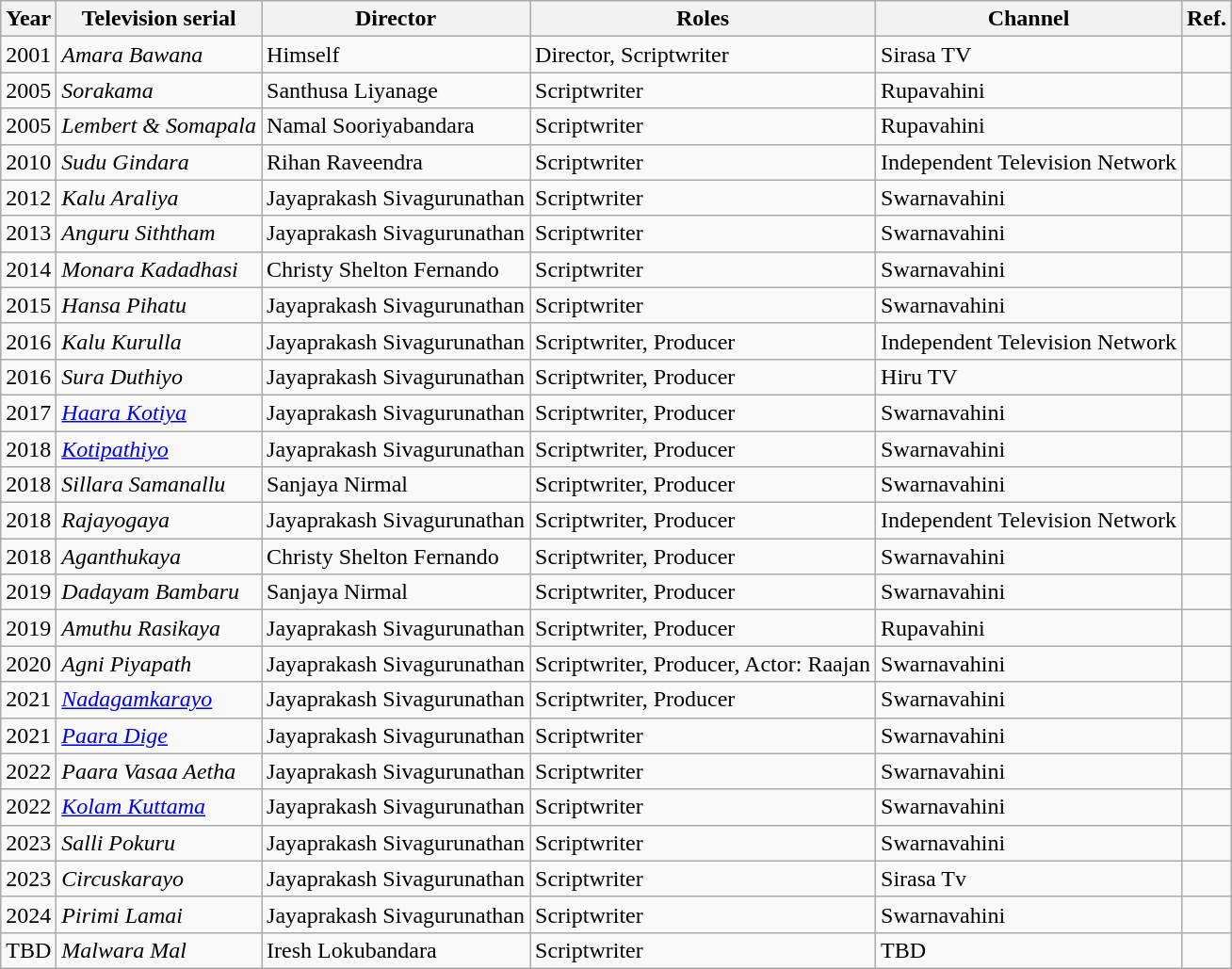<table class="wikitable sortable">
<tr>
<th>Year</th>
<th>Television serial</th>
<th>Director</th>
<th>Roles</th>
<th>Channel</th>
<th>Ref.</th>
</tr>
<tr>
<td>2001</td>
<td><em>Amara Bawana</em></td>
<td>Himself</td>
<td>Director, Scriptwriter</td>
<td>Sirasa TV</td>
<td></td>
</tr>
<tr>
<td>2005</td>
<td><em>Sorakama</em></td>
<td>Santhusa Liyanage</td>
<td>Scriptwriter</td>
<td>Rupavahini</td>
<td></td>
</tr>
<tr>
<td>2005</td>
<td><em>Lembert & Somapala</em></td>
<td>Namal Sooriyabandara</td>
<td>Scriptwriter</td>
<td>Rupavahini</td>
<td></td>
</tr>
<tr>
<td>2010</td>
<td><em>Sudu Gindara</em></td>
<td>Rihan Raveendra</td>
<td>Scriptwriter</td>
<td>Independent Television Network</td>
<td></td>
</tr>
<tr>
<td>2012</td>
<td><em>Kalu Araliya</em></td>
<td>Jayaprakash Sivagurunathan</td>
<td>Scriptwriter</td>
<td>Swarnavahini</td>
<td></td>
</tr>
<tr>
<td>2013</td>
<td><em>Anguru Siththam</em></td>
<td>Jayaprakash Sivagurunathan</td>
<td>Scriptwriter</td>
<td>Swarnavahini</td>
<td></td>
</tr>
<tr>
<td>2014</td>
<td><em>Monara Kadadhasi</em></td>
<td>Christy Shelton Fernando</td>
<td>Scriptwriter</td>
<td>Swarnavahini</td>
<td></td>
</tr>
<tr>
<td>2015</td>
<td><em>Hansa Pihatu</em></td>
<td>Jayaprakash Sivagurunathan</td>
<td>Scriptwriter</td>
<td>Swarnavahini</td>
<td></td>
</tr>
<tr>
<td>2016</td>
<td><em>Kalu Kurulla</em></td>
<td>Jayaprakash Sivagurunathan</td>
<td>Scriptwriter, Producer</td>
<td>Independent Television Network</td>
<td></td>
</tr>
<tr>
<td>2016</td>
<td><em>Sura Duthiyo</em></td>
<td>Jayaprakash Sivagurunathan</td>
<td>Scriptwriter, Producer</td>
<td>Hiru TV</td>
<td></td>
</tr>
<tr>
<td>2017</td>
<td><em><a href='#'>Haara Kotiya</a></em></td>
<td>Jayaprakash Sivagurunathan</td>
<td>Scriptwriter, Producer</td>
<td>Swarnavahini</td>
<td></td>
</tr>
<tr>
<td>2018</td>
<td><em><a href='#'>Kotipathiyo</a></em></td>
<td>Jayaprakash Sivagurunathan</td>
<td>Scriptwriter, Producer</td>
<td>Swarnavahini</td>
<td></td>
</tr>
<tr>
<td>2018</td>
<td><em>Sillara Samanallu</em></td>
<td>Sanjaya Nirmal</td>
<td>Scriptwriter, Producer</td>
<td>Swarnavahini</td>
<td></td>
</tr>
<tr>
<td>2018</td>
<td><em>Rajayogaya</em></td>
<td>Jayaprakash Sivagurunathan</td>
<td>Scriptwriter, Producer</td>
<td>Independent Television Network</td>
<td></td>
</tr>
<tr>
<td>2018</td>
<td><em>Aganthukaya</em></td>
<td>Christy Shelton Fernando</td>
<td>Scriptwriter, Producer</td>
<td>Swarnavahini</td>
<td></td>
</tr>
<tr>
<td>2019</td>
<td><em>Dadayam Bambaru</em></td>
<td>Sanjaya Nirmal</td>
<td>Scriptwriter, Producer</td>
<td>Swarnavahini</td>
<td></td>
</tr>
<tr>
<td>2019</td>
<td><em>Amuthu Rasikaya</em></td>
<td>Jayaprakash Sivagurunathan</td>
<td>Scriptwriter, Producer</td>
<td>Rupavahini</td>
<td></td>
</tr>
<tr>
<td>2020</td>
<td><em>Agni Piyapath</em></td>
<td>Jayaprakash Sivagurunathan</td>
<td>Scriptwriter, Producer, Actor: Raajan</td>
<td>Swarnavahini</td>
<td></td>
</tr>
<tr>
<td>2021</td>
<td><em><a href='#'>Nadagamkarayo</a></em></td>
<td>Jayaprakash Sivagurunathan</td>
<td>Scriptwriter, Producer</td>
<td>Swarnavahini</td>
<td></td>
</tr>
<tr>
<td>2021</td>
<td><em><a href='#'>Paara Dige</a></em></td>
<td>Jayaprakash Sivagurunathan</td>
<td>Scriptwriter</td>
<td>Swarnavahini</td>
<td></td>
</tr>
<tr>
<td>2022</td>
<td><em>Paara Vasaa Aetha</em></td>
<td>Jayaprakash Sivagurunathan</td>
<td>Scriptwriter</td>
<td>Swarnavahini</td>
<td></td>
</tr>
<tr>
<td>2022</td>
<td><em><a href='#'>Kolam Kuttama</a></em></td>
<td>Jayaprakash Sivagurunathan</td>
<td>Scriptwriter</td>
<td>Swarnavahini</td>
<td></td>
</tr>
<tr>
<td>2023</td>
<td><em>Salli Pokuru</em></td>
<td>Jayaprakash Sivagurunathan</td>
<td>Scriptwriter</td>
<td>Swarnavahini</td>
<td></td>
</tr>
<tr>
<td>2023</td>
<td><em>Circuskarayo</em></td>
<td>Jayaprakash Sivagurunathan</td>
<td>Scriptwriter</td>
<td>Sirasa Tv</td>
</tr>
<tr>
<td>2024</td>
<td><em>Pirimi Lamai</em></td>
<td>Jayaprakash Sivagurunathan</td>
<td>Scriptwriter</td>
<td>Swarnavahini</td>
<td></td>
</tr>
<tr>
<td>TBD</td>
<td><em>Malwara Mal</em></td>
<td>Iresh Lokubandara</td>
<td>Scriptwriter</td>
<td>TBD</td>
<td></td>
</tr>
</table>
